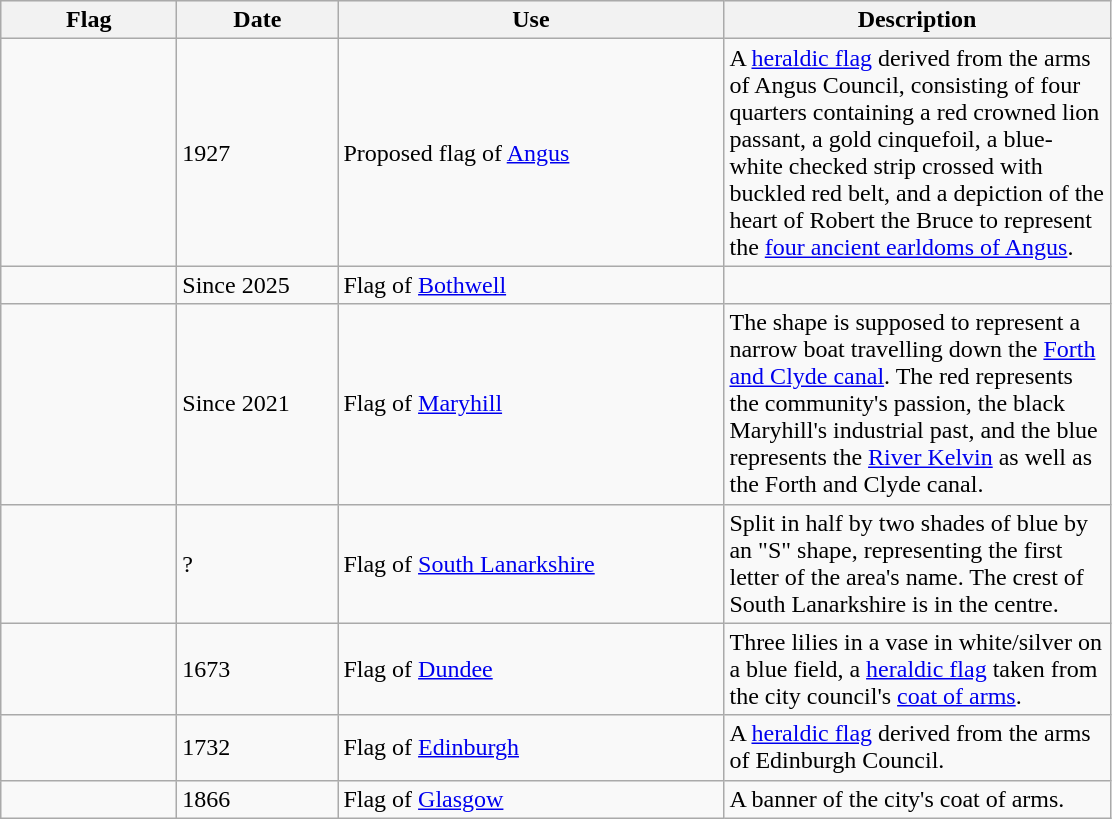<table class="wikitable">
<tr style="background:#efefef;">
<th style="width:110px;">Flag</th>
<th style="width:100px;">Date</th>
<th style="width:250px;">Use</th>
<th style="width:250px;">Description</th>
</tr>
<tr>
<td></td>
<td>1927</td>
<td>Proposed flag of <a href='#'>Angus</a></td>
<td>A <a href='#'>heraldic flag</a> derived from the arms of Angus Council, consisting of four quarters containing a red crowned lion passant, a gold cinquefoil, a blue-white checked strip crossed with buckled red belt, and a depiction of the heart of Robert the Bruce to represent the <a href='#'>four ancient earldoms of Angus</a>.</td>
</tr>
<tr>
<td></td>
<td>Since 2025</td>
<td>Flag of <a href='#'>Bothwell</a></td>
<td></td>
</tr>
<tr>
<td></td>
<td>Since 2021</td>
<td>Flag of <a href='#'>Maryhill</a></td>
<td>The shape is supposed to represent a narrow boat travelling down the <a href='#'>Forth and Clyde canal</a>. The red represents the community's passion, the black Maryhill's industrial past, and the blue represents the <a href='#'>River Kelvin</a> as well as the Forth and Clyde canal.</td>
</tr>
<tr>
<td></td>
<td>?</td>
<td>Flag of <a href='#'>South Lanarkshire</a></td>
<td>Split in half by two shades of blue by an "S" shape, representing the first letter of the area's name. The crest of South Lanarkshire is in the centre.</td>
</tr>
<tr>
<td></td>
<td>1673</td>
<td>Flag of <a href='#'>Dundee</a></td>
<td>Three lilies in a vase in white/silver on a blue field, a <a href='#'>heraldic flag</a> taken from the city council's <a href='#'>coat of arms</a>.</td>
</tr>
<tr>
<td></td>
<td>1732</td>
<td>Flag of <a href='#'>Edinburgh</a></td>
<td>A <a href='#'>heraldic flag</a> derived from the arms of Edinburgh Council.</td>
</tr>
<tr>
<td></td>
<td>1866</td>
<td>Flag of <a href='#'>Glasgow</a></td>
<td>A banner of the city's coat of arms.</td>
</tr>
</table>
